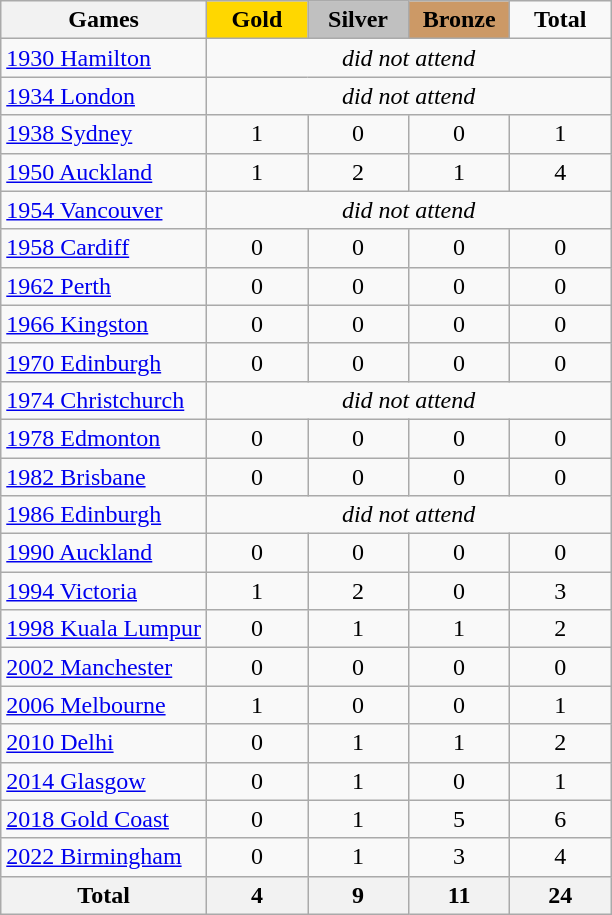<table class="wikitable" style="text-align:center">
<tr>
<th>Games</th>
<td width=60 bgcolor=gold><strong>Gold</strong></td>
<td width=60 bgcolor=silver><strong>Silver</strong></td>
<td width=60 bgcolor=cc9966><strong>Bronze</strong></td>
<td width=60><strong>Total</strong></td>
</tr>
<tr>
<td align=left><a href='#'>1930 Hamilton</a></td>
<td colspan=4><em>did not attend</em></td>
</tr>
<tr>
<td align=left><a href='#'>1934 London</a></td>
<td colspan=4><em>did not attend</em></td>
</tr>
<tr>
<td align=left><a href='#'>1938 Sydney</a></td>
<td>1</td>
<td>0</td>
<td>0</td>
<td>1</td>
</tr>
<tr>
<td align=left><a href='#'>1950 Auckland</a></td>
<td>1</td>
<td>2</td>
<td>1</td>
<td>4</td>
</tr>
<tr>
<td align=left><a href='#'>1954 Vancouver</a></td>
<td colspan=4><em>did not attend</em></td>
</tr>
<tr>
<td align=left><a href='#'>1958 Cardiff</a></td>
<td>0</td>
<td>0</td>
<td>0</td>
<td>0</td>
</tr>
<tr>
<td align=left><a href='#'>1962 Perth</a></td>
<td>0</td>
<td>0</td>
<td>0</td>
<td>0</td>
</tr>
<tr>
<td align=left><a href='#'>1966 Kingston</a></td>
<td>0</td>
<td>0</td>
<td>0</td>
<td>0</td>
</tr>
<tr>
<td align=left><a href='#'>1970 Edinburgh</a></td>
<td>0</td>
<td>0</td>
<td>0</td>
<td>0</td>
</tr>
<tr>
<td align=left><a href='#'>1974 Christchurch</a></td>
<td colspan=4><em>did not attend</em></td>
</tr>
<tr>
<td align=left><a href='#'>1978 Edmonton</a></td>
<td>0</td>
<td>0</td>
<td>0</td>
<td>0</td>
</tr>
<tr>
<td align=left><a href='#'>1982 Brisbane</a></td>
<td>0</td>
<td>0</td>
<td>0</td>
<td>0</td>
</tr>
<tr>
<td align=left><a href='#'>1986 Edinburgh</a></td>
<td colspan=4><em>did not attend</em></td>
</tr>
<tr>
<td align=left><a href='#'>1990 Auckland</a></td>
<td>0</td>
<td>0</td>
<td>0</td>
<td>0</td>
</tr>
<tr>
<td align=left><a href='#'>1994 Victoria</a></td>
<td>1</td>
<td>2</td>
<td>0</td>
<td>3</td>
</tr>
<tr>
<td align=left><a href='#'>1998 Kuala Lumpur</a></td>
<td>0</td>
<td>1</td>
<td>1</td>
<td>2</td>
</tr>
<tr>
<td align=left><a href='#'>2002 Manchester</a></td>
<td>0</td>
<td>0</td>
<td>0</td>
<td>0</td>
</tr>
<tr>
<td align=left><a href='#'>2006 Melbourne</a></td>
<td>1</td>
<td>0</td>
<td>0</td>
<td>1</td>
</tr>
<tr>
<td align=left><a href='#'>2010 Delhi</a></td>
<td>0</td>
<td>1</td>
<td>1</td>
<td>2</td>
</tr>
<tr>
<td align=left><a href='#'>2014 Glasgow</a></td>
<td>0</td>
<td>1</td>
<td>0</td>
<td>1</td>
</tr>
<tr>
<td align=left><a href='#'>2018 Gold Coast</a></td>
<td>0</td>
<td>1</td>
<td>5</td>
<td>6</td>
</tr>
<tr>
<td align=left><a href='#'>2022 Birmingham</a></td>
<td>0</td>
<td>1</td>
<td>3</td>
<td>4</td>
</tr>
<tr>
<th>Total</th>
<th>4</th>
<th>9</th>
<th>11</th>
<th>24</th>
</tr>
</table>
